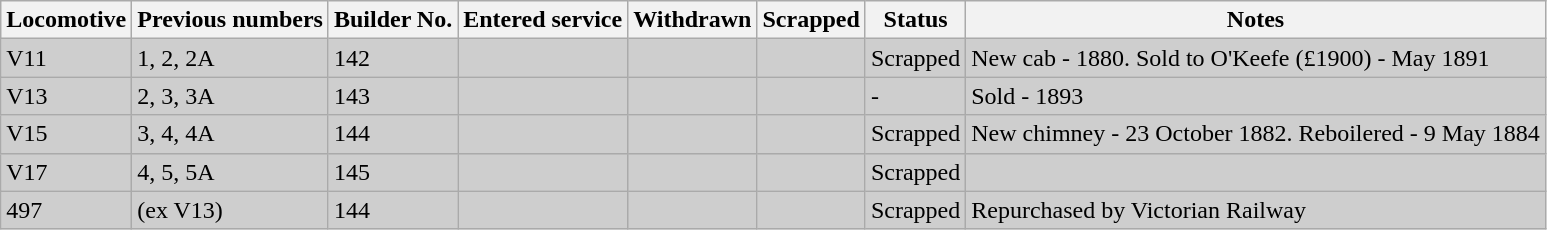<table class="wikitable sortable mw-collapsible">
<tr style="background:#FFFFFF;">
<th scope="col">Locomotive</th>
<th scope="col">Previous numbers</th>
<th scope="col">Builder No.</th>
<th scope="col">Entered service</th>
<th scope="col">Withdrawn</th>
<th scope="col">Scrapped</th>
<th scope="col">Status</th>
<th scope="col" class="unsortable">Notes</th>
</tr>
<tr bgcolor=#cecece>
<td>V11</td>
<td>1, 2, 2A</td>
<td>142</td>
<td></td>
<td></td>
<td></td>
<td>Scrapped</td>
<td>New cab - 1880. Sold to O'Keefe (£1900) - May 1891</td>
</tr>
<tr bgcolor=#cecece>
<td>V13</td>
<td>2, 3, 3A</td>
<td>143</td>
<td></td>
<td></td>
<td></td>
<td>-</td>
<td>Sold - 1893</td>
</tr>
<tr bgcolor=#cecece>
<td>V15</td>
<td>3, 4, 4A</td>
<td>144</td>
<td></td>
<td></td>
<td></td>
<td>Scrapped</td>
<td>New chimney - 23 October 1882. Reboilered - 9 May 1884</td>
</tr>
<tr bgcolor=#cecece>
<td>V17</td>
<td>4, 5, 5A</td>
<td>145</td>
<td></td>
<td></td>
<td></td>
<td>Scrapped</td>
<td></td>
</tr>
<tr bgcolor=#cecece>
<td>497</td>
<td>(ex V13)</td>
<td>144</td>
<td></td>
<td></td>
<td></td>
<td>Scrapped</td>
<td>Repurchased by Victorian Railway</td>
</tr>
</table>
